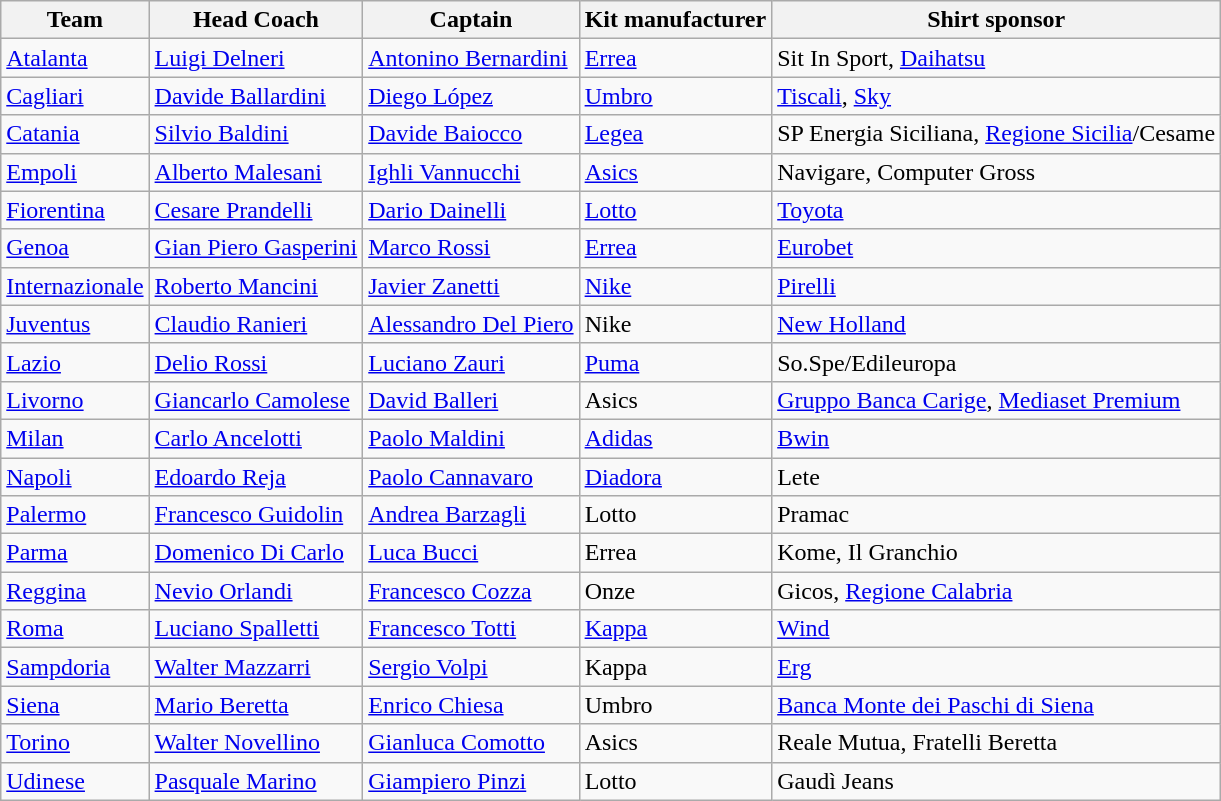<table class="wikitable sortable">
<tr>
<th>Team</th>
<th>Head Coach</th>
<th>Captain</th>
<th>Kit manufacturer</th>
<th>Shirt sponsor</th>
</tr>
<tr>
<td><a href='#'>Atalanta</a></td>
<td> <a href='#'>Luigi Delneri</a></td>
<td> <a href='#'>Antonino Bernardini</a></td>
<td><a href='#'>Errea</a></td>
<td>Sit In Sport, <a href='#'>Daihatsu</a></td>
</tr>
<tr>
<td><a href='#'>Cagliari</a></td>
<td> <a href='#'>Davide Ballardini</a></td>
<td> <a href='#'>Diego López</a></td>
<td><a href='#'>Umbro</a></td>
<td><a href='#'>Tiscali</a>, <a href='#'>Sky</a></td>
</tr>
<tr>
<td><a href='#'>Catania</a></td>
<td> <a href='#'>Silvio Baldini</a></td>
<td> <a href='#'>Davide Baiocco</a></td>
<td><a href='#'>Legea</a></td>
<td>SP Energia Siciliana, <a href='#'>Regione Sicilia</a>/Cesame</td>
</tr>
<tr>
<td><a href='#'>Empoli</a></td>
<td> <a href='#'>Alberto Malesani</a></td>
<td> <a href='#'>Ighli Vannucchi</a></td>
<td><a href='#'>Asics</a></td>
<td>Navigare, Computer Gross</td>
</tr>
<tr>
<td><a href='#'>Fiorentina</a></td>
<td> <a href='#'>Cesare Prandelli</a></td>
<td> <a href='#'>Dario Dainelli</a></td>
<td><a href='#'>Lotto</a></td>
<td><a href='#'>Toyota</a></td>
</tr>
<tr>
<td><a href='#'>Genoa</a></td>
<td> <a href='#'>Gian Piero Gasperini</a></td>
<td> <a href='#'>Marco Rossi</a></td>
<td><a href='#'>Errea</a></td>
<td><a href='#'>Eurobet</a></td>
</tr>
<tr>
<td><a href='#'>Internazionale</a></td>
<td> <a href='#'>Roberto Mancini</a></td>
<td> <a href='#'>Javier Zanetti</a></td>
<td><a href='#'>Nike</a></td>
<td><a href='#'>Pirelli</a></td>
</tr>
<tr>
<td><a href='#'>Juventus</a></td>
<td> <a href='#'>Claudio Ranieri</a></td>
<td> <a href='#'>Alessandro Del Piero</a></td>
<td>Nike</td>
<td><a href='#'>New Holland</a></td>
</tr>
<tr>
<td><a href='#'>Lazio</a></td>
<td> <a href='#'>Delio Rossi</a></td>
<td> <a href='#'>Luciano Zauri</a></td>
<td><a href='#'>Puma</a></td>
<td>So.Spe/Edileuropa</td>
</tr>
<tr>
<td><a href='#'>Livorno</a></td>
<td> <a href='#'>Giancarlo Camolese</a></td>
<td> <a href='#'>David Balleri</a></td>
<td>Asics</td>
<td><a href='#'>Gruppo Banca Carige</a>, <a href='#'>Mediaset Premium</a></td>
</tr>
<tr>
<td><a href='#'>Milan</a></td>
<td> <a href='#'>Carlo Ancelotti</a></td>
<td> <a href='#'>Paolo Maldini</a></td>
<td><a href='#'>Adidas</a></td>
<td><a href='#'>Bwin</a></td>
</tr>
<tr>
<td><a href='#'>Napoli</a></td>
<td> <a href='#'>Edoardo Reja</a></td>
<td> <a href='#'>Paolo Cannavaro</a></td>
<td><a href='#'>Diadora</a></td>
<td>Lete</td>
</tr>
<tr>
<td><a href='#'>Palermo</a></td>
<td> <a href='#'>Francesco Guidolin</a></td>
<td> <a href='#'>Andrea Barzagli</a></td>
<td>Lotto</td>
<td>Pramac</td>
</tr>
<tr>
<td><a href='#'>Parma</a></td>
<td> <a href='#'>Domenico Di Carlo</a></td>
<td> <a href='#'>Luca Bucci</a></td>
<td>Errea</td>
<td>Kome, Il Granchio</td>
</tr>
<tr>
<td><a href='#'>Reggina</a></td>
<td> <a href='#'>Nevio Orlandi</a></td>
<td> <a href='#'>Francesco Cozza</a></td>
<td>Onze</td>
<td>Gicos, <a href='#'>Regione Calabria</a></td>
</tr>
<tr>
<td><a href='#'>Roma</a></td>
<td> <a href='#'>Luciano Spalletti</a></td>
<td> <a href='#'>Francesco Totti</a></td>
<td><a href='#'>Kappa</a></td>
<td><a href='#'>Wind</a></td>
</tr>
<tr>
<td><a href='#'>Sampdoria</a></td>
<td> <a href='#'>Walter Mazzarri</a></td>
<td> <a href='#'>Sergio Volpi</a></td>
<td>Kappa</td>
<td><a href='#'>Erg</a></td>
</tr>
<tr>
<td><a href='#'>Siena</a></td>
<td> <a href='#'>Mario Beretta</a></td>
<td> <a href='#'>Enrico Chiesa</a></td>
<td>Umbro</td>
<td><a href='#'>Banca Monte dei Paschi di Siena</a></td>
</tr>
<tr>
<td><a href='#'>Torino</a></td>
<td> <a href='#'>Walter Novellino</a></td>
<td> <a href='#'>Gianluca Comotto</a></td>
<td>Asics</td>
<td>Reale Mutua, Fratelli Beretta</td>
</tr>
<tr>
<td><a href='#'>Udinese</a></td>
<td> <a href='#'>Pasquale Marino</a></td>
<td> <a href='#'>Giampiero Pinzi</a></td>
<td>Lotto</td>
<td>Gaudì Jeans</td>
</tr>
</table>
